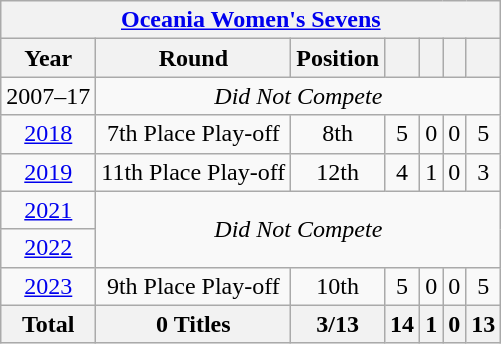<table class="wikitable" style="text-align: center;">
<tr>
<th colspan="7"><a href='#'>Oceania Women's Sevens</a></th>
</tr>
<tr>
<th>Year</th>
<th>Round</th>
<th>Position</th>
<th></th>
<th></th>
<th></th>
<th></th>
</tr>
<tr>
<td>2007–17</td>
<td colspan="6"><em>Did Not Compete</em></td>
</tr>
<tr>
<td> <a href='#'>2018</a></td>
<td>7th Place Play-off</td>
<td>8th</td>
<td>5</td>
<td>0</td>
<td>0</td>
<td>5</td>
</tr>
<tr>
<td> <a href='#'>2019</a></td>
<td>11th Place Play-off</td>
<td>12th</td>
<td>4</td>
<td>1</td>
<td>0</td>
<td>3</td>
</tr>
<tr>
<td> <a href='#'>2021</a></td>
<td colspan="6" rowspan="2"><em>Did Not Compete</em></td>
</tr>
<tr>
<td> <a href='#'>2022</a></td>
</tr>
<tr>
<td> <a href='#'>2023</a></td>
<td>9th Place Play-off</td>
<td>10th</td>
<td>5</td>
<td>0</td>
<td>0</td>
<td>5</td>
</tr>
<tr>
<th>Total</th>
<th>0 Titles</th>
<th>3/13</th>
<th>14</th>
<th>1</th>
<th>0</th>
<th>13</th>
</tr>
</table>
